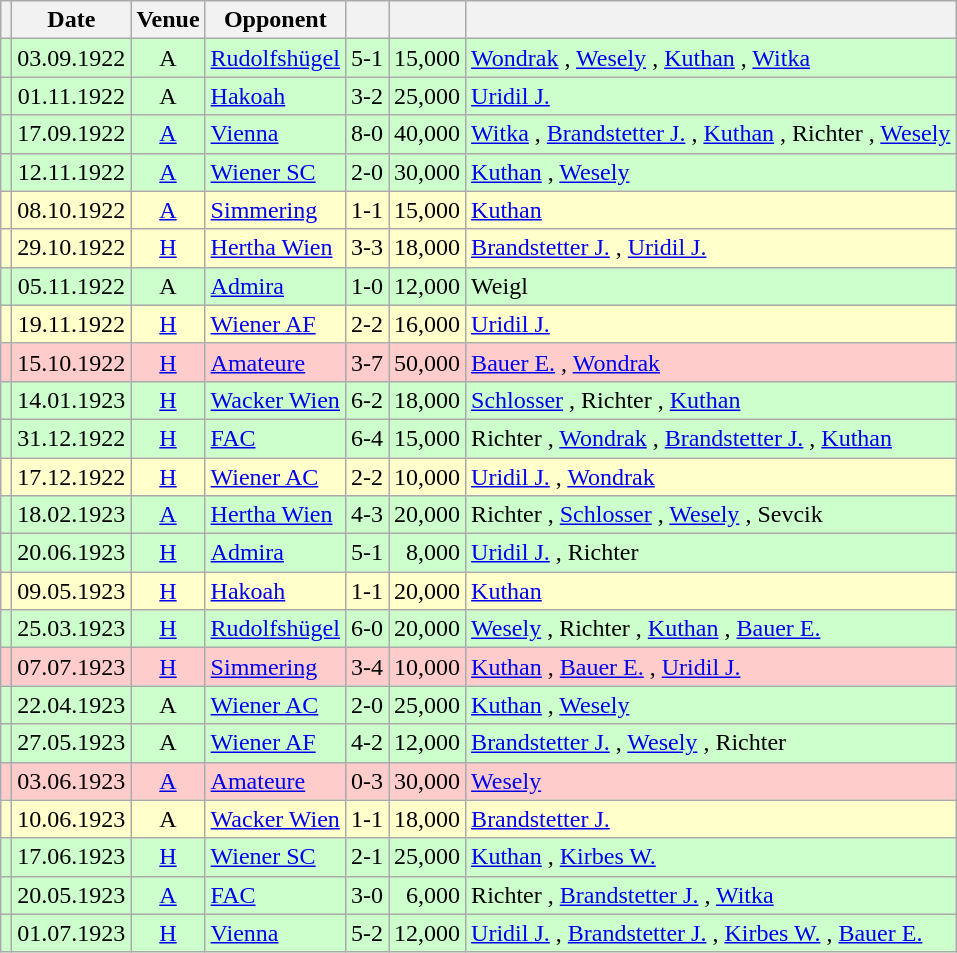<table class="wikitable" Style="text-align: center">
<tr>
<th></th>
<th>Date</th>
<th>Venue</th>
<th>Opponent</th>
<th></th>
<th></th>
<th></th>
</tr>
<tr style="background:#cfc">
<td></td>
<td>03.09.1922</td>
<td>A</td>
<td align="left"><a href='#'>Rudolfshügel</a></td>
<td>5-1</td>
<td align="right">15,000</td>
<td align="left"><a href='#'>Wondrak</a> , <a href='#'>Wesely</a> , <a href='#'>Kuthan</a>  , <a href='#'>Witka</a> </td>
</tr>
<tr style="background:#cfc">
<td></td>
<td>01.11.1922</td>
<td>A</td>
<td align="left"><a href='#'>Hakoah</a></td>
<td>3-2</td>
<td align="right">25,000</td>
<td align="left"><a href='#'>Uridil J.</a>   </td>
</tr>
<tr style="background:#cfc">
<td></td>
<td>17.09.1922</td>
<td><a href='#'>A</a></td>
<td align="left"><a href='#'>Vienna</a></td>
<td>8-0</td>
<td align="right">40,000</td>
<td align="left"><a href='#'>Witka</a> , <a href='#'>Brandstetter J.</a> , <a href='#'>Kuthan</a>  , Richter  , <a href='#'>Wesely</a>  </td>
</tr>
<tr style="background:#cfc">
<td></td>
<td>12.11.1922</td>
<td><a href='#'>A</a></td>
<td align="left"><a href='#'>Wiener SC</a></td>
<td>2-0</td>
<td align="right">30,000</td>
<td align="left"><a href='#'>Kuthan</a> , <a href='#'>Wesely</a> </td>
</tr>
<tr style="background:#ffc">
<td></td>
<td>08.10.1922</td>
<td><a href='#'>A</a></td>
<td align="left"><a href='#'>Simmering</a></td>
<td>1-1</td>
<td align="right">15,000</td>
<td align="left"><a href='#'>Kuthan</a> </td>
</tr>
<tr style="background:#ffc">
<td></td>
<td>29.10.1922</td>
<td><a href='#'>H</a></td>
<td align="left"><a href='#'>Hertha Wien</a></td>
<td>3-3</td>
<td align="right">18,000</td>
<td align="left"><a href='#'>Brandstetter J.</a> , <a href='#'>Uridil J.</a>  </td>
</tr>
<tr style="background:#cfc">
<td></td>
<td>05.11.1922</td>
<td>A</td>
<td align="left"><a href='#'>Admira</a></td>
<td>1-0</td>
<td align="right">12,000</td>
<td align="left">Weigl </td>
</tr>
<tr style="background:#ffc">
<td></td>
<td>19.11.1922</td>
<td><a href='#'>H</a></td>
<td align="left"><a href='#'>Wiener AF</a></td>
<td>2-2</td>
<td align="right">16,000</td>
<td align="left"><a href='#'>Uridil J.</a>  </td>
</tr>
<tr style="background:#fcc">
<td></td>
<td>15.10.1922</td>
<td><a href='#'>H</a></td>
<td align="left"><a href='#'>Amateure</a></td>
<td>3-7</td>
<td align="right">50,000</td>
<td align="left"><a href='#'>Bauer E.</a> , <a href='#'>Wondrak</a>  </td>
</tr>
<tr style="background:#cfc">
<td></td>
<td>14.01.1923</td>
<td><a href='#'>H</a></td>
<td align="left"><a href='#'>Wacker Wien</a></td>
<td>6-2</td>
<td align="right">18,000</td>
<td align="left"><a href='#'>Schlosser</a> , Richter   , <a href='#'>Kuthan</a>  </td>
</tr>
<tr style="background:#cfc">
<td></td>
<td>31.12.1922</td>
<td><a href='#'>H</a></td>
<td align="left"><a href='#'>FAC</a></td>
<td>6-4</td>
<td align="right">15,000</td>
<td align="left">Richter  , <a href='#'>Wondrak</a>  , <a href='#'>Brandstetter J.</a> , <a href='#'>Kuthan</a> </td>
</tr>
<tr style="background:#ffc">
<td></td>
<td>17.12.1922</td>
<td><a href='#'>H</a></td>
<td align="left"><a href='#'>Wiener AC</a></td>
<td>2-2</td>
<td align="right">10,000</td>
<td align="left"><a href='#'>Uridil J.</a> , <a href='#'>Wondrak</a> </td>
</tr>
<tr style="background:#cfc">
<td></td>
<td>18.02.1923</td>
<td><a href='#'>A</a></td>
<td align="left"><a href='#'>Hertha Wien</a></td>
<td>4-3</td>
<td align="right">20,000</td>
<td align="left">Richter , <a href='#'>Schlosser</a> , <a href='#'>Wesely</a> , Sevcik </td>
</tr>
<tr style="background:#cfc">
<td></td>
<td>20.06.1923</td>
<td><a href='#'>H</a></td>
<td align="left"><a href='#'>Admira</a></td>
<td>5-1</td>
<td align="right">8,000</td>
<td align="left"><a href='#'>Uridil J.</a>    , Richter </td>
</tr>
<tr style="background:#ffc">
<td></td>
<td>09.05.1923</td>
<td><a href='#'>H</a></td>
<td align="left"><a href='#'>Hakoah</a></td>
<td>1-1</td>
<td align="right">20,000</td>
<td align="left"><a href='#'>Kuthan</a> </td>
</tr>
<tr style="background:#cfc">
<td></td>
<td>25.03.1923</td>
<td><a href='#'>H</a></td>
<td align="left"><a href='#'>Rudolfshügel</a></td>
<td>6-0</td>
<td align="right">20,000</td>
<td align="left"><a href='#'>Wesely</a>   , Richter , <a href='#'>Kuthan</a> , <a href='#'>Bauer E.</a> </td>
</tr>
<tr style="background:#fcc">
<td></td>
<td>07.07.1923</td>
<td><a href='#'>H</a></td>
<td align="left"><a href='#'>Simmering</a></td>
<td>3-4</td>
<td align="right">10,000</td>
<td align="left"><a href='#'>Kuthan</a> , <a href='#'>Bauer E.</a> , <a href='#'>Uridil J.</a> </td>
</tr>
<tr style="background:#cfc">
<td></td>
<td>22.04.1923</td>
<td>A</td>
<td align="left"><a href='#'>Wiener AC</a></td>
<td>2-0</td>
<td align="right">25,000</td>
<td align="left"><a href='#'>Kuthan</a> , <a href='#'>Wesely</a> </td>
</tr>
<tr style="background:#cfc">
<td></td>
<td>27.05.1923</td>
<td>A</td>
<td align="left"><a href='#'>Wiener AF</a></td>
<td>4-2</td>
<td align="right">12,000</td>
<td align="left"><a href='#'>Brandstetter J.</a> , <a href='#'>Wesely</a>  , Richter </td>
</tr>
<tr style="background:#fcc">
<td></td>
<td>03.06.1923</td>
<td><a href='#'>A</a></td>
<td align="left"><a href='#'>Amateure</a></td>
<td>0-3</td>
<td align="right">30,000</td>
<td align="left"><a href='#'>Wesely</a> </td>
</tr>
<tr style="background:#ffc">
<td></td>
<td>10.06.1923</td>
<td>A</td>
<td align="left"><a href='#'>Wacker Wien</a></td>
<td>1-1</td>
<td align="right">18,000</td>
<td align="left"><a href='#'>Brandstetter J.</a> </td>
</tr>
<tr style="background:#cfc">
<td></td>
<td>17.06.1923</td>
<td><a href='#'>H</a></td>
<td align="left"><a href='#'>Wiener SC</a></td>
<td>2-1</td>
<td align="right">25,000</td>
<td align="left"><a href='#'>Kuthan</a> , <a href='#'>Kirbes W.</a> </td>
</tr>
<tr style="background:#cfc">
<td></td>
<td>20.05.1923</td>
<td><a href='#'>A</a></td>
<td align="left"><a href='#'>FAC</a></td>
<td>3-0</td>
<td align="right">6,000</td>
<td align="left">Richter , <a href='#'>Brandstetter J.</a> , <a href='#'>Witka</a> </td>
</tr>
<tr style="background:#cfc">
<td></td>
<td>01.07.1923</td>
<td><a href='#'>H</a></td>
<td align="left"><a href='#'>Vienna</a></td>
<td>5-2</td>
<td align="right">12,000</td>
<td align="left"><a href='#'>Uridil J.</a>  , <a href='#'>Brandstetter J.</a> , <a href='#'>Kirbes W.</a> , <a href='#'>Bauer E.</a> </td>
</tr>
</table>
